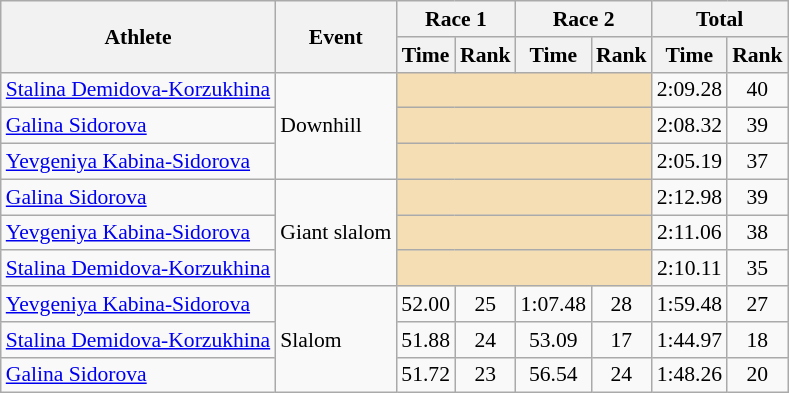<table class="wikitable" style="font-size:90%">
<tr>
<th rowspan="2">Athlete</th>
<th rowspan="2">Event</th>
<th colspan="2">Race 1</th>
<th colspan="2">Race 2</th>
<th colspan="2">Total</th>
</tr>
<tr>
<th>Time</th>
<th>Rank</th>
<th>Time</th>
<th>Rank</th>
<th>Time</th>
<th>Rank</th>
</tr>
<tr>
<td><a href='#'>Stalina Demidova-Korzukhina</a></td>
<td rowspan="3">Downhill</td>
<td colspan="4" bgcolor="wheat"></td>
<td align="center">2:09.28</td>
<td align="center">40</td>
</tr>
<tr>
<td><a href='#'>Galina Sidorova</a></td>
<td colspan="4" bgcolor="wheat"></td>
<td align="center">2:08.32</td>
<td align="center">39</td>
</tr>
<tr>
<td><a href='#'>Yevgeniya Kabina-Sidorova</a></td>
<td colspan="4" bgcolor="wheat"></td>
<td align="center">2:05.19</td>
<td align="center">37</td>
</tr>
<tr>
<td><a href='#'>Galina Sidorova</a></td>
<td rowspan="3">Giant slalom</td>
<td colspan="4" bgcolor="wheat"></td>
<td align="center">2:12.98</td>
<td align="center">39</td>
</tr>
<tr>
<td><a href='#'>Yevgeniya Kabina-Sidorova</a></td>
<td colspan="4" bgcolor="wheat"></td>
<td align="center">2:11.06</td>
<td align="center">38</td>
</tr>
<tr>
<td><a href='#'>Stalina Demidova-Korzukhina</a></td>
<td colspan="4" bgcolor="wheat"></td>
<td align="center">2:10.11</td>
<td align="center">35</td>
</tr>
<tr>
<td><a href='#'>Yevgeniya Kabina-Sidorova</a></td>
<td rowspan="3">Slalom</td>
<td align="center">52.00</td>
<td align="center">25</td>
<td align="center">1:07.48</td>
<td align="center">28</td>
<td align="center">1:59.48</td>
<td align="center">27</td>
</tr>
<tr>
<td><a href='#'>Stalina Demidova-Korzukhina</a></td>
<td align="center">51.88</td>
<td align="center">24</td>
<td align="center">53.09</td>
<td align="center">17</td>
<td align="center">1:44.97</td>
<td align="center">18</td>
</tr>
<tr>
<td><a href='#'>Galina Sidorova</a></td>
<td align="center">51.72</td>
<td align="center">23</td>
<td align="center">56.54</td>
<td align="center">24</td>
<td align="center">1:48.26</td>
<td align="center">20</td>
</tr>
</table>
